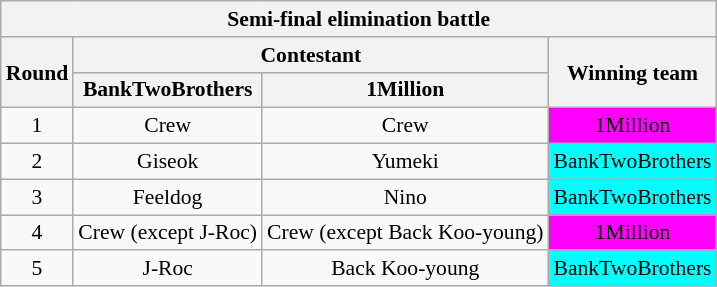<table class="wikitable mw-collapsible mw-collapsed"  style="text-align:center; font-size:90%">
<tr>
<th colspan="4">Semi-final elimination battle</th>
</tr>
<tr>
<th rowspan="2">Round</th>
<th colspan="2">Contestant</th>
<th rowspan="2">Winning team</th>
</tr>
<tr>
<th>BankTwoBrothers</th>
<th>1Million</th>
</tr>
<tr>
<td>1</td>
<td>Crew</td>
<td>Crew</td>
<td style="background:magenta">1Million</td>
</tr>
<tr>
<td>2</td>
<td>Giseok</td>
<td>Yumeki</td>
<td style="background:aqua">BankTwoBrothers</td>
</tr>
<tr>
<td>3</td>
<td>Feeldog</td>
<td>Nino</td>
<td style="background:aqua">BankTwoBrothers</td>
</tr>
<tr>
<td>4</td>
<td>Crew (except J-Roc)</td>
<td>Crew (except Back Koo-young)</td>
<td style="background:magenta">1Million</td>
</tr>
<tr>
<td>5</td>
<td>J-Roc</td>
<td>Back Koo-young</td>
<td style="background:aqua">BankTwoBrothers</td>
</tr>
</table>
